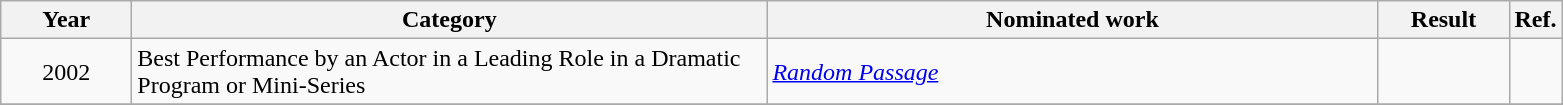<table class=wikitable>
<tr>
<th scope="col" style="width:5em;">Year</th>
<th scope="col" style="width:26em;">Category</th>
<th scope="col" style="width:25em;">Nominated work</th>
<th scope="col" style="width:5em;">Result</th>
<th>Ref.</th>
</tr>
<tr>
<td style="text-align:center;">2002</td>
<td>Best Performance by an Actor in a Leading Role in a Dramatic Program or Mini-Series</td>
<td><em><a href='#'>Random Passage</a></em></td>
<td></td>
<td></td>
</tr>
<tr>
</tr>
</table>
